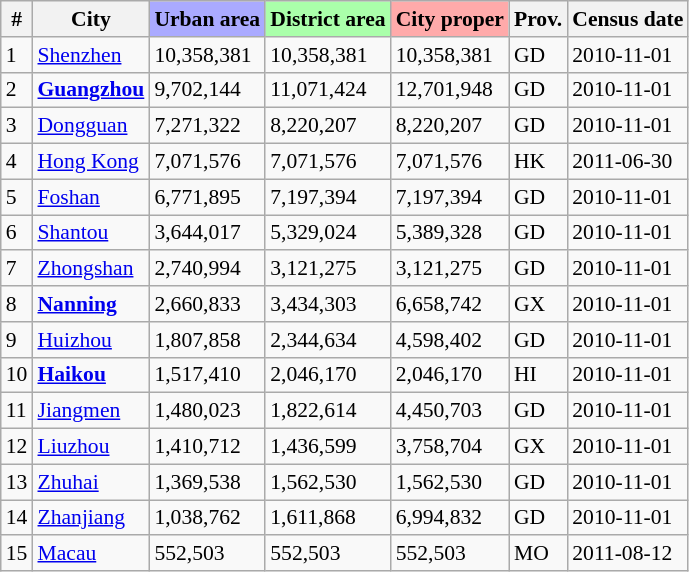<table class="wikitable sortable" style="font-size:90%;">
<tr>
<th>#</th>
<th>City</th>
<th style ="background-color: #aaaaff;">Urban area</th>
<th style ="background-color: #aaffaa;">District area</th>
<th style ="background-color: #ffaaaa;">City proper</th>
<th>Prov.</th>
<th>Census date</th>
</tr>
<tr>
<td>1</td>
<td><a href='#'>Shenzhen</a></td>
<td>10,358,381</td>
<td>10,358,381</td>
<td>10,358,381</td>
<td>GD</td>
<td>2010-11-01</td>
</tr>
<tr>
<td>2</td>
<td><strong><a href='#'>Guangzhou</a></strong></td>
<td>9,702,144</td>
<td>11,071,424</td>
<td>12,701,948</td>
<td>GD</td>
<td>2010-11-01</td>
</tr>
<tr>
<td>3</td>
<td><a href='#'>Dongguan</a></td>
<td>7,271,322</td>
<td>8,220,207</td>
<td>8,220,207</td>
<td>GD</td>
<td>2010-11-01</td>
</tr>
<tr>
<td>4</td>
<td><a href='#'>Hong Kong</a></td>
<td>7,071,576</td>
<td>7,071,576</td>
<td>7,071,576</td>
<td>HK</td>
<td>2011-06-30</td>
</tr>
<tr>
<td>5</td>
<td><a href='#'>Foshan</a></td>
<td>6,771,895</td>
<td>7,197,394</td>
<td>7,197,394</td>
<td>GD</td>
<td>2010-11-01</td>
</tr>
<tr>
<td>6</td>
<td><a href='#'>Shantou</a></td>
<td>3,644,017</td>
<td>5,329,024</td>
<td>5,389,328</td>
<td>GD</td>
<td>2010-11-01</td>
</tr>
<tr>
<td>7</td>
<td><a href='#'>Zhongshan</a></td>
<td>2,740,994</td>
<td>3,121,275</td>
<td>3,121,275</td>
<td>GD</td>
<td>2010-11-01</td>
</tr>
<tr>
<td>8</td>
<td><strong><a href='#'>Nanning</a></strong></td>
<td>2,660,833</td>
<td>3,434,303</td>
<td>6,658,742</td>
<td>GX</td>
<td>2010-11-01</td>
</tr>
<tr>
<td>9</td>
<td><a href='#'>Huizhou</a></td>
<td>1,807,858</td>
<td>2,344,634</td>
<td>4,598,402</td>
<td>GD</td>
<td>2010-11-01</td>
</tr>
<tr>
<td>10</td>
<td><strong><a href='#'>Haikou</a></strong></td>
<td>1,517,410</td>
<td>2,046,170</td>
<td>2,046,170</td>
<td>HI</td>
<td>2010-11-01</td>
</tr>
<tr>
<td>11</td>
<td><a href='#'>Jiangmen</a></td>
<td>1,480,023</td>
<td>1,822,614</td>
<td>4,450,703</td>
<td>GD</td>
<td>2010-11-01</td>
</tr>
<tr>
<td>12</td>
<td><a href='#'>Liuzhou</a></td>
<td>1,410,712</td>
<td>1,436,599</td>
<td>3,758,704</td>
<td>GX</td>
<td>2010-11-01</td>
</tr>
<tr>
<td>13</td>
<td><a href='#'>Zhuhai</a></td>
<td>1,369,538</td>
<td>1,562,530</td>
<td>1,562,530</td>
<td>GD</td>
<td>2010-11-01</td>
</tr>
<tr>
<td>14</td>
<td><a href='#'>Zhanjiang</a></td>
<td>1,038,762</td>
<td>1,611,868</td>
<td>6,994,832</td>
<td>GD</td>
<td>2010-11-01</td>
</tr>
<tr>
<td>15</td>
<td><a href='#'>Macau</a></td>
<td>552,503</td>
<td>552,503</td>
<td>552,503</td>
<td>MO</td>
<td>2011-08-12</td>
</tr>
</table>
